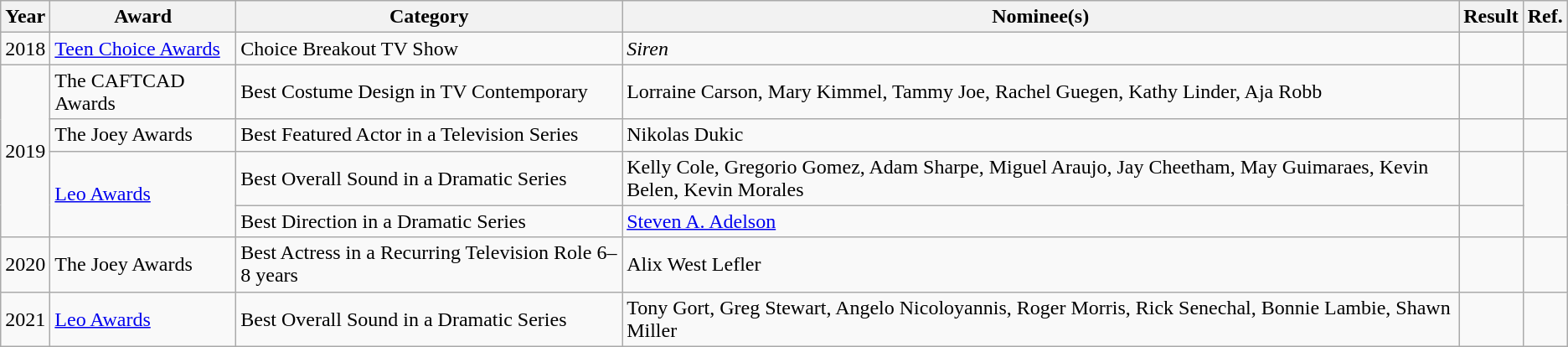<table class="wikitable">
<tr>
<th>Year</th>
<th>Award</th>
<th>Category</th>
<th>Nominee(s)</th>
<th>Result</th>
<th>Ref.</th>
</tr>
<tr>
<td>2018</td>
<td><a href='#'>Teen Choice Awards</a></td>
<td>Choice Breakout TV Show</td>
<td><em>Siren</em></td>
<td></td>
<td style="text-align:center;"></td>
</tr>
<tr>
<td rowspan=4>2019</td>
<td>The CAFTCAD Awards</td>
<td>Best Costume Design in TV Contemporary</td>
<td>Lorraine Carson, Mary Kimmel, Tammy Joe, Rachel Guegen, Kathy Linder, Aja Robb</td>
<td></td>
<td style="text-align:center;"></td>
</tr>
<tr>
<td>The Joey Awards</td>
<td>Best Featured Actor in a Television Series</td>
<td>Nikolas Dukic</td>
<td></td>
<td style="text-align:center;"></td>
</tr>
<tr>
<td rowspan=2><a href='#'>Leo Awards</a></td>
<td>Best Overall Sound in a Dramatic Series</td>
<td>Kelly Cole, Gregorio Gomez, Adam Sharpe, Miguel Araujo, Jay Cheetham, May Guimaraes, Kevin Belen, Kevin Morales</td>
<td></td>
<td rowspan="2" style="text-align:center;"></td>
</tr>
<tr>
<td>Best Direction in a Dramatic Series</td>
<td><a href='#'>Steven A. Adelson</a></td>
<td></td>
</tr>
<tr>
<td>2020</td>
<td>The Joey Awards</td>
<td>Best Actress in a Recurring Television Role 6–8 years</td>
<td>Alix West Lefler</td>
<td></td>
<td style="text-align:center;"></td>
</tr>
<tr>
<td>2021</td>
<td><a href='#'>Leo Awards</a></td>
<td>Best Overall Sound in a Dramatic Series</td>
<td>Tony Gort, Greg Stewart, Angelo Nicoloyannis, Roger Morris, Rick Senechal, Bonnie Lambie, Shawn Miller</td>
<td></td>
<td style="text-align:center;"></td>
</tr>
</table>
